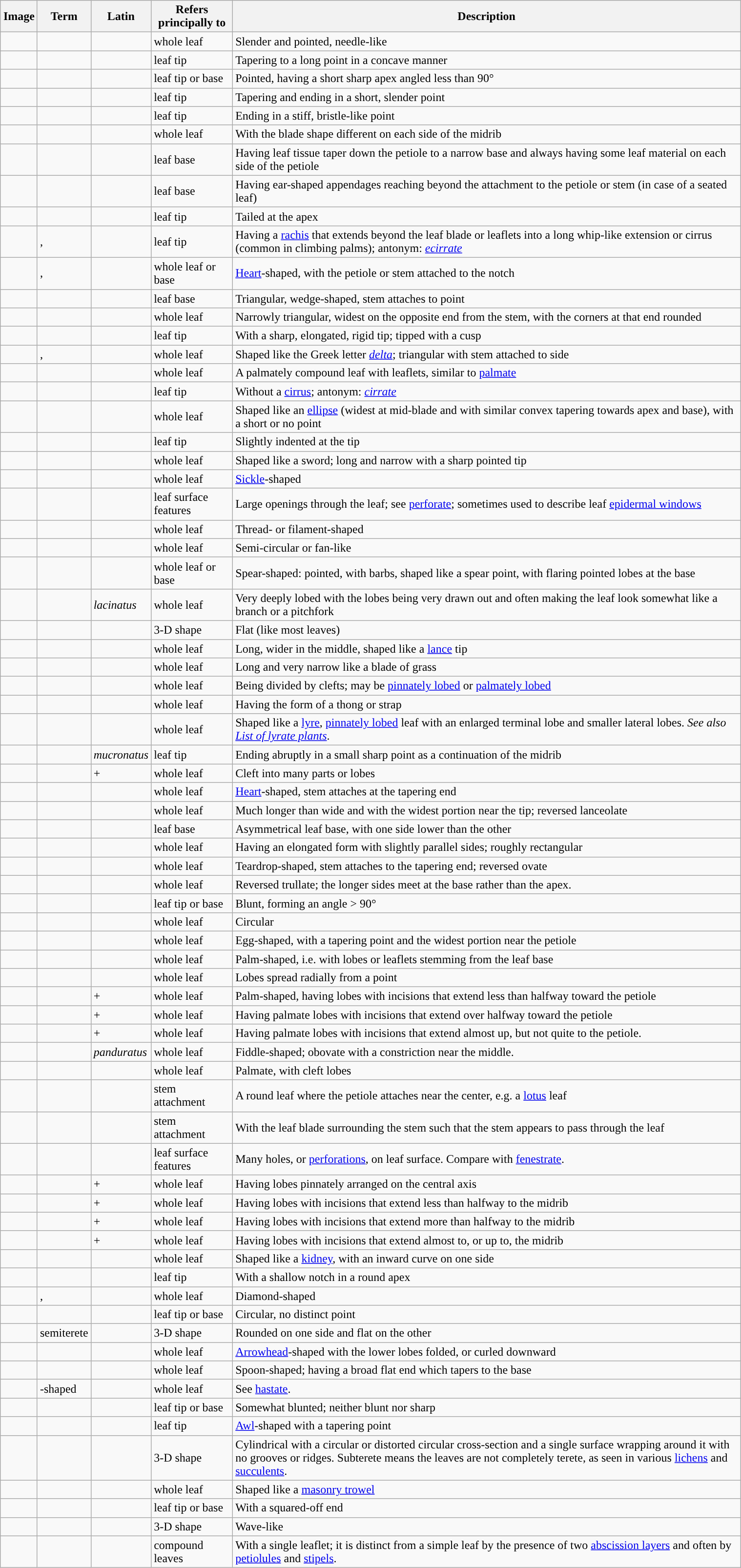<table class="wikitable sortable mw-collapsible" style="margin:auto; width:80%">
<tr>
<th scope="col" class="unsortable">Image</th>
<th scope="col">Term</th>
<th scope="col">Latin</th>
<th scope="col">Refers principally to</th>
<th scope="col">Description</th>
</tr>
<tr>
<td></td>
<td></td>
<td></td>
<td>whole leaf</td>
<td>Slender and pointed, needle-like</td>
</tr>
<tr>
<td></td>
<td></td>
<td></td>
<td>leaf tip</td>
<td>Tapering to a long point in a concave manner</td>
</tr>
<tr>
<td></td>
<td></td>
<td></td>
<td>leaf tip or base</td>
<td>Pointed, having a short sharp apex angled less than 90°</td>
</tr>
<tr>
<td></td>
<td></td>
<td></td>
<td>leaf tip</td>
<td>Tapering and ending in a short, slender point</td>
</tr>
<tr>
<td></td>
<td></td>
<td></td>
<td>leaf tip</td>
<td>Ending in a stiff, bristle-like point</td>
</tr>
<tr>
<td></td>
<td></td>
<td></td>
<td>whole leaf</td>
<td>With the blade shape different on each side of the midrib</td>
</tr>
<tr>
<td></td>
<td></td>
<td></td>
<td>leaf base</td>
<td>Having leaf tissue taper down the petiole to a narrow base and always having some leaf material on each side of the petiole</td>
</tr>
<tr>
<td></td>
<td></td>
<td></td>
<td>leaf base</td>
<td>Having ear-shaped appendages reaching beyond the attachment to the petiole or stem (in case of a seated leaf)</td>
</tr>
<tr>
<td></td>
<td></td>
<td></td>
<td>leaf tip</td>
<td>Tailed at the apex</td>
</tr>
<tr>
<td></td>
<td>, </td>
<td></td>
<td>leaf tip</td>
<td>Having a <a href='#'>rachis</a> that extends beyond the leaf blade or leaflets into a long whip-like extension or cirrus (common in climbing palms); antonym: <em><a href='#'>ecirrate</a></em></td>
</tr>
<tr>
<td></td>
<td>, </td>
<td></td>
<td>whole leaf or base</td>
<td><a href='#'>Heart</a>-shaped, with the petiole or stem attached to the notch</td>
</tr>
<tr>
<td></td>
<td></td>
<td></td>
<td>leaf base</td>
<td>Triangular, wedge-shaped, stem attaches to point</td>
</tr>
<tr>
<td></td>
<td></td>
<td></td>
<td>whole leaf</td>
<td>Narrowly triangular, widest on the opposite end from the stem, with the corners at that end rounded</td>
</tr>
<tr>
<td></td>
<td></td>
<td></td>
<td>leaf tip</td>
<td>With a sharp, elongated, rigid tip; tipped with a cusp</td>
</tr>
<tr>
<td></td>
<td>, </td>
<td></td>
<td>whole leaf</td>
<td>Shaped like the Greek letter <em><a href='#'>delta</a></em>; triangular with stem attached to side</td>
</tr>
<tr>
<td></td>
<td></td>
<td></td>
<td>whole leaf</td>
<td>A palmately compound leaf with leaflets, similar to <a href='#'>palmate</a></td>
</tr>
<tr>
<td></td>
<td></td>
<td></td>
<td>leaf tip</td>
<td>Without a <a href='#'>cirrus</a>; antonym: <em><a href='#'>cirrate</a></em></td>
</tr>
<tr>
<td></td>
<td></td>
<td></td>
<td>whole leaf</td>
<td>Shaped like an <a href='#'>ellipse</a> (widest at mid-blade and with similar convex tapering towards apex and base), with a short or no point</td>
</tr>
<tr>
<td></td>
<td></td>
<td></td>
<td>leaf tip</td>
<td>Slightly indented at the tip</td>
</tr>
<tr>
<td></td>
<td></td>
<td></td>
<td>whole leaf</td>
<td>Shaped like a sword; long and narrow with a sharp pointed tip</td>
</tr>
<tr>
<td></td>
<td></td>
<td></td>
<td>whole leaf</td>
<td><a href='#'>Sickle</a>-shaped</td>
</tr>
<tr>
<td></td>
<td></td>
<td></td>
<td>leaf surface features</td>
<td>Large openings through the leaf; see <a href='#'>perforate</a>; sometimes used to describe leaf <a href='#'>epidermal windows</a></td>
</tr>
<tr>
<td></td>
<td></td>
<td></td>
<td>whole leaf</td>
<td>Thread- or filament-shaped</td>
</tr>
<tr>
<td></td>
<td></td>
<td></td>
<td>whole leaf</td>
<td>Semi-circular or fan-like</td>
</tr>
<tr>
<td></td>
<td></td>
<td></td>
<td>whole leaf or base</td>
<td>Spear-shaped: pointed, with barbs, shaped like a spear point, with flaring pointed lobes at the base</td>
</tr>
<tr>
<td></td>
<td></td>
<td><em>lacinatus</em></td>
<td>whole leaf</td>
<td>Very deeply lobed with the lobes being very drawn out and often making the leaf look somewhat like a branch or a pitchfork</td>
</tr>
<tr>
<td></td>
<td></td>
<td></td>
<td>3-D shape</td>
<td>Flat (like most leaves)</td>
</tr>
<tr>
<td></td>
<td></td>
<td></td>
<td>whole leaf</td>
<td>Long, wider in the middle, shaped like a <a href='#'>lance</a> tip</td>
</tr>
<tr>
<td></td>
<td></td>
<td></td>
<td>whole leaf</td>
<td>Long and very narrow like a blade of grass</td>
</tr>
<tr>
<td></td>
<td></td>
<td></td>
<td>whole leaf</td>
<td>Being divided by clefts; may be <a href='#'>pinnately lobed</a> or <a href='#'>palmately lobed</a></td>
</tr>
<tr>
<td></td>
<td></td>
<td></td>
<td>whole leaf</td>
<td>Having the form of a thong or strap</td>
</tr>
<tr>
<td></td>
<td></td>
<td></td>
<td>whole leaf</td>
<td>Shaped like a <a href='#'>lyre</a>, <a href='#'>pinnately lobed</a> leaf with an enlarged terminal lobe and smaller lateral lobes. <em>See also <a href='#'>List of lyrate plants</a></em>.</td>
</tr>
<tr>
<td></td>
<td></td>
<td><em>mucronatus</em></td>
<td>leaf tip</td>
<td>Ending abruptly in a small sharp point as a continuation of the midrib</td>
</tr>
<tr>
<td></td>
<td></td>
<td> + </td>
<td>whole leaf</td>
<td>Cleft into many parts or lobes</td>
</tr>
<tr>
<td></td>
<td></td>
<td></td>
<td>whole leaf</td>
<td><a href='#'>Heart</a>-shaped, stem attaches at the tapering end</td>
</tr>
<tr>
<td></td>
<td></td>
<td></td>
<td>whole leaf</td>
<td>Much longer than wide and with the widest portion near the tip; reversed lanceolate</td>
</tr>
<tr>
<td></td>
<td></td>
<td></td>
<td>leaf base</td>
<td>Asymmetrical leaf base, with one side lower than the other</td>
</tr>
<tr>
<td></td>
<td></td>
<td></td>
<td>whole leaf</td>
<td>Having an elongated form with slightly parallel sides; roughly rectangular</td>
</tr>
<tr>
<td></td>
<td></td>
<td></td>
<td>whole leaf</td>
<td>Teardrop-shaped, stem attaches to the tapering end; reversed ovate</td>
</tr>
<tr>
<td></td>
<td></td>
<td></td>
<td>whole leaf</td>
<td>Reversed trullate; the longer sides meet at the base rather than the apex.</td>
</tr>
<tr>
<td></td>
<td></td>
<td></td>
<td>leaf tip or base</td>
<td>Blunt, forming an angle > 90°</td>
</tr>
<tr>
<td></td>
<td></td>
<td></td>
<td>whole leaf</td>
<td>Circular</td>
</tr>
<tr>
<td></td>
<td></td>
<td></td>
<td>whole leaf</td>
<td>Egg-shaped, with a tapering point and the widest portion near the petiole</td>
</tr>
<tr>
<td></td>
<td></td>
<td></td>
<td>whole leaf</td>
<td>Palm-shaped, i.e. with lobes or leaflets stemming from the leaf base</td>
</tr>
<tr>
<td></td>
<td></td>
<td></td>
<td>whole leaf</td>
<td>Lobes spread radially from a point</td>
</tr>
<tr>
<td></td>
<td></td>
<td> + </td>
<td>whole leaf</td>
<td>Palm-shaped, having lobes with incisions that extend less than halfway toward the petiole</td>
</tr>
<tr>
<td></td>
<td></td>
<td> + </td>
<td>whole leaf</td>
<td>Having palmate lobes with incisions that extend over halfway toward the petiole</td>
</tr>
<tr>
<td></td>
<td></td>
<td> + </td>
<td>whole leaf</td>
<td>Having palmate lobes with incisions that extend almost up, but not quite to the petiole.</td>
</tr>
<tr>
<td></td>
<td></td>
<td><em>panduratus</em></td>
<td>whole leaf</td>
<td>Fiddle-shaped; obovate with a constriction near the middle.</td>
</tr>
<tr>
<td></td>
<td></td>
<td></td>
<td>whole leaf</td>
<td>Palmate, with cleft lobes</td>
</tr>
<tr>
<td></td>
<td></td>
<td></td>
<td>stem attachment</td>
<td>A round leaf where the petiole attaches near the center, e.g. a <a href='#'>lotus</a> leaf</td>
</tr>
<tr>
<td></td>
<td></td>
<td></td>
<td>stem attachment</td>
<td>With the leaf blade surrounding the stem such that the stem appears to pass through the leaf</td>
</tr>
<tr>
<td></td>
<td></td>
<td></td>
<td>leaf surface features</td>
<td>Many holes, or <a href='#'>perforations</a>, on leaf surface. Compare with <a href='#'>fenestrate</a>.</td>
</tr>
<tr>
<td></td>
<td><span></span></td>
<td> + </td>
<td>whole leaf</td>
<td>Having lobes pinnately arranged on the central axis</td>
</tr>
<tr>
<td></td>
<td></td>
<td> + </td>
<td>whole leaf</td>
<td>Having lobes with incisions that extend less than halfway to the midrib</td>
</tr>
<tr>
<td></td>
<td></td>
<td> + </td>
<td>whole leaf</td>
<td>Having lobes with incisions that extend more than halfway to the midrib</td>
</tr>
<tr>
<td></td>
<td></td>
<td> + </td>
<td>whole leaf</td>
<td>Having lobes with incisions that extend almost to, or up to, the midrib</td>
</tr>
<tr>
<td></td>
<td></td>
<td></td>
<td>whole leaf</td>
<td>Shaped like a <a href='#'>kidney</a>, with an inward curve on one side</td>
</tr>
<tr>
<td></td>
<td></td>
<td></td>
<td>leaf tip</td>
<td>With a shallow notch in a round apex</td>
</tr>
<tr>
<td></td>
<td>, </td>
<td></td>
<td>whole leaf</td>
<td>Diamond-shaped</td>
</tr>
<tr>
<td></td>
<td></td>
<td></td>
<td>leaf tip or base</td>
<td>Circular, no distinct point</td>
</tr>
<tr>
<td></td>
<td>semiterete</td>
<td></td>
<td>3-D shape</td>
<td>Rounded on one side and flat on the other</td>
</tr>
<tr>
<td></td>
<td></td>
<td></td>
<td>whole leaf</td>
<td><a href='#'>Arrowhead</a>-shaped with the lower lobes folded, or curled downward</td>
</tr>
<tr>
<td></td>
<td></td>
<td></td>
<td>whole leaf</td>
<td>Spoon-shaped; having a broad flat end which tapers to the base</td>
</tr>
<tr>
<td></td>
<td>-shaped</td>
<td></td>
<td>whole leaf</td>
<td>See <a href='#'>hastate</a>.</td>
</tr>
<tr>
<td></td>
<td></td>
<td></td>
<td>leaf tip or base</td>
<td>Somewhat blunted; neither blunt nor sharp</td>
</tr>
<tr>
<td></td>
<td></td>
<td></td>
<td>leaf tip</td>
<td><a href='#'>Awl</a>-shaped with a tapering point</td>
</tr>
<tr>
<td></td>
<td></td>
<td></td>
<td>3-D shape</td>
<td>Cylindrical with a circular or distorted circular cross-section and a single surface wrapping around it with no grooves or ridges. Subterete means the leaves are not completely terete, as seen in various <a href='#'>lichens</a> and <a href='#'>succulents</a>.</td>
</tr>
<tr>
<td></td>
<td></td>
<td></td>
<td>whole leaf</td>
<td>Shaped like a <a href='#'>masonry trowel</a></td>
</tr>
<tr>
<td></td>
<td></td>
<td></td>
<td>leaf tip or base</td>
<td>With a squared-off end</td>
</tr>
<tr>
<td></td>
<td></td>
<td></td>
<td>3-D shape</td>
<td>Wave-like</td>
</tr>
<tr>
<td></td>
<td></td>
<td></td>
<td>compound leaves</td>
<td>With a single leaflet; it is distinct from a simple leaf by the presence of two <a href='#'>abscission layers</a> and often by <a href='#'>petiolules</a> and <a href='#'>stipels</a>.</td>
</tr>
</table>
